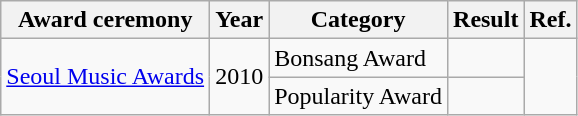<table class="wikitable">
<tr>
<th>Award ceremony</th>
<th>Year</th>
<th>Category</th>
<th>Result</th>
<th>Ref.</th>
</tr>
<tr>
<td rowspan="2"><a href='#'>Seoul Music Awards</a></td>
<td rowspan="2">2010</td>
<td>Bonsang Award</td>
<td></td>
<td rowspan="2"></td>
</tr>
<tr>
<td>Popularity Award</td>
<td></td>
</tr>
</table>
